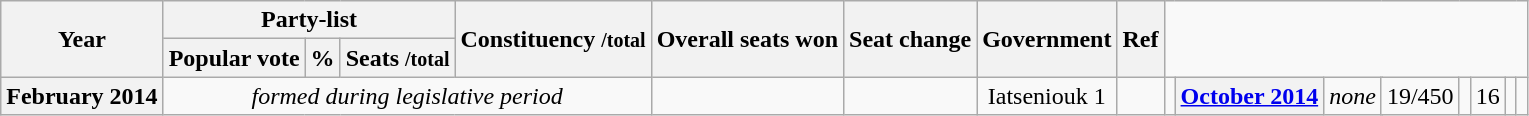<table class="wikitable" style="text-align:center">
<tr>
<th rowspan=2>Year</th>
<th colspan=3>Party-list</th>
<th rowspan=2>Constituency <small>/total</small></th>
<th rowspan=2>Overall seats won</th>
<th rowspan=2>Seat change</th>
<th rowspan=2>Government</th>
<th rowspan=2>Ref</th>
</tr>
<tr>
<th>Popular vote</th>
<th>%</th>
<th>Seats <small>/total</small></th>
</tr>
<tr>
<th>February 2014</th>
<td colspan="4"><em>formed during legislative period</em></td>
<td></td>
<td></td>
<td>Iatseniouk 1</td>
<td></td>
<td></td>
<th><a href='#'>October 2014</a></th>
<td colspan="3"><em>none</em></td>
<td>19/450</td>
<td></td>
<td> 16</td>
<td></td>
<td></td>
</tr>
</table>
